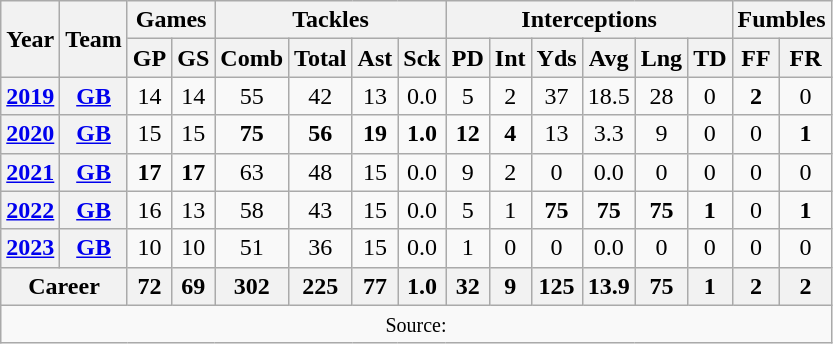<table class="wikitable" style="text-align: center;">
<tr>
<th rowspan="2">Year</th>
<th rowspan="2">Team</th>
<th colspan="2">Games</th>
<th colspan="4">Tackles</th>
<th colspan="6">Interceptions</th>
<th colspan="2">Fumbles</th>
</tr>
<tr>
<th>GP</th>
<th>GS</th>
<th>Comb</th>
<th>Total</th>
<th>Ast</th>
<th>Sck</th>
<th>PD</th>
<th>Int</th>
<th>Yds</th>
<th>Avg</th>
<th>Lng</th>
<th>TD</th>
<th>FF</th>
<th>FR</th>
</tr>
<tr>
<th><a href='#'>2019</a></th>
<th><a href='#'>GB</a></th>
<td>14</td>
<td>14</td>
<td>55</td>
<td>42</td>
<td>13</td>
<td>0.0</td>
<td>5</td>
<td>2</td>
<td>37</td>
<td>18.5</td>
<td>28</td>
<td>0</td>
<td><strong>2</strong></td>
<td>0</td>
</tr>
<tr>
<th><a href='#'>2020</a></th>
<th><a href='#'>GB</a></th>
<td>15</td>
<td>15</td>
<td><strong>75</strong></td>
<td><strong>56</strong></td>
<td><strong>19</strong></td>
<td><strong>1.0</strong></td>
<td><strong>12</strong></td>
<td><strong>4</strong></td>
<td>13</td>
<td>3.3</td>
<td>9</td>
<td>0</td>
<td>0</td>
<td><strong>1</strong></td>
</tr>
<tr>
<th><a href='#'>2021</a></th>
<th><a href='#'>GB</a></th>
<td><strong>17</strong></td>
<td><strong>17</strong></td>
<td>63</td>
<td>48</td>
<td>15</td>
<td>0.0</td>
<td>9</td>
<td>2</td>
<td>0</td>
<td>0.0</td>
<td>0</td>
<td>0</td>
<td>0</td>
<td>0</td>
</tr>
<tr>
<th><a href='#'>2022</a></th>
<th><a href='#'>GB</a></th>
<td>16</td>
<td>13</td>
<td>58</td>
<td>43</td>
<td>15</td>
<td>0.0</td>
<td>5</td>
<td>1</td>
<td><strong>75</strong></td>
<td><strong>75</strong></td>
<td><strong>75</strong></td>
<td><strong>1</strong></td>
<td>0</td>
<td><strong>1</strong></td>
</tr>
<tr>
<th><a href='#'>2023</a></th>
<th><a href='#'>GB</a></th>
<td>10</td>
<td>10</td>
<td>51</td>
<td>36</td>
<td>15</td>
<td>0.0</td>
<td>1</td>
<td>0</td>
<td>0</td>
<td>0.0</td>
<td>0</td>
<td>0</td>
<td>0</td>
<td>0</td>
</tr>
<tr>
<th colspan="2">Career</th>
<th>72</th>
<th>69</th>
<th>302</th>
<th>225</th>
<th>77</th>
<th>1.0</th>
<th>32</th>
<th>9</th>
<th>125</th>
<th>13.9</th>
<th>75</th>
<th>1</th>
<th>2</th>
<th>2</th>
</tr>
<tr>
<td colspan="17"><small>Source: </small></td>
</tr>
</table>
